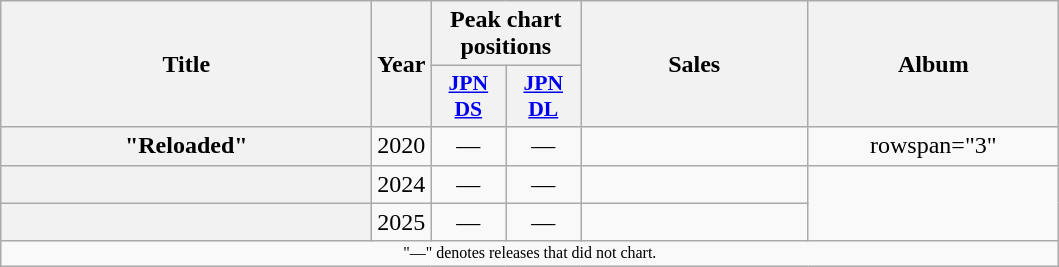<table class="wikitable plainrowheaders" style="text-align:center;">
<tr>
<th scope="col" rowspan="2" style="width:15em;">Title</th>
<th scope="col" rowspan="2" style="width:1em;">Year</th>
<th scope="col" colspan="2">Peak chart<br>positions</th>
<th scope="col" rowspan="2" style="width:9em;">Sales<br></th>
<th scope="col" rowspan="2" style="width:10em;">Album</th>
</tr>
<tr>
<th scope="col" style="width:3em;font-size:90%;"><a href='#'>JPN<br>DS</a><br></th>
<th scope="col" style="width:3em;font-size:90%;"><a href='#'>JPN<br>DL</a><br></th>
</tr>
<tr>
<th scope="row">"Reloaded"</th>
<td>2020</td>
<td>—</td>
<td>—</td>
<td></td>
<td>rowspan="3" </td>
</tr>
<tr>
<th scope="row"></th>
<td>2024</td>
<td>—</td>
<td>—</td>
<td></td>
</tr>
<tr>
<th scope="row"></th>
<td>2025</td>
<td>—</td>
<td>—</td>
<td></td>
</tr>
<tr>
<td colspan="6" style="font-size: 8pt">"—" denotes releases that did not chart.</td>
</tr>
</table>
